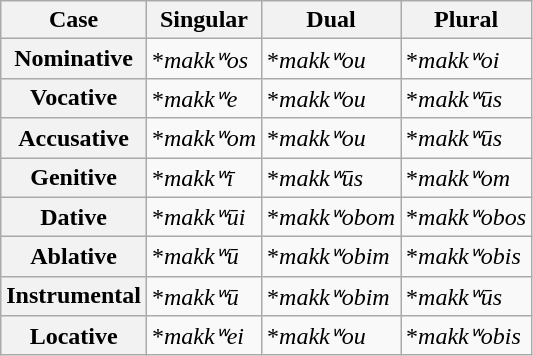<table class="wikitable">
<tr>
<th>Case</th>
<th>Singular</th>
<th>Dual</th>
<th>Plural</th>
</tr>
<tr>
<th>Nominative</th>
<td>*<em>makkʷos</em></td>
<td>*<em>makkʷou</em></td>
<td>*<em>makkʷoi</em></td>
</tr>
<tr>
<th>Vocative</th>
<td>*<em>makkʷe</em></td>
<td>*<em>makkʷou</em></td>
<td>*<em>makkʷūs</em></td>
</tr>
<tr>
<th>Accusative</th>
<td>*<em>makkʷom</em></td>
<td>*<em>makkʷou</em></td>
<td>*<em>makkʷūs</em></td>
</tr>
<tr>
<th>Genitive</th>
<td>*<em>makkʷī</em></td>
<td>*<em>makkʷūs</em></td>
<td>*<em>makkʷom</em></td>
</tr>
<tr>
<th>Dative</th>
<td>*<em>makkʷūi</em></td>
<td>*<em>makkʷobom</em></td>
<td>*<em>makkʷobos</em></td>
</tr>
<tr>
<th>Ablative</th>
<td>*<em>makkʷū</em></td>
<td>*<em>makkʷobim</em></td>
<td>*<em>makkʷobis</em></td>
</tr>
<tr>
<th>Instrumental</th>
<td>*<em>makkʷū</em></td>
<td>*<em>makkʷobim</em></td>
<td>*<em>makkʷūs</em></td>
</tr>
<tr>
<th>Locative</th>
<td>*<em>makkʷei</em></td>
<td>*<em>makkʷou</em></td>
<td>*<em>makkʷobis</em></td>
</tr>
</table>
